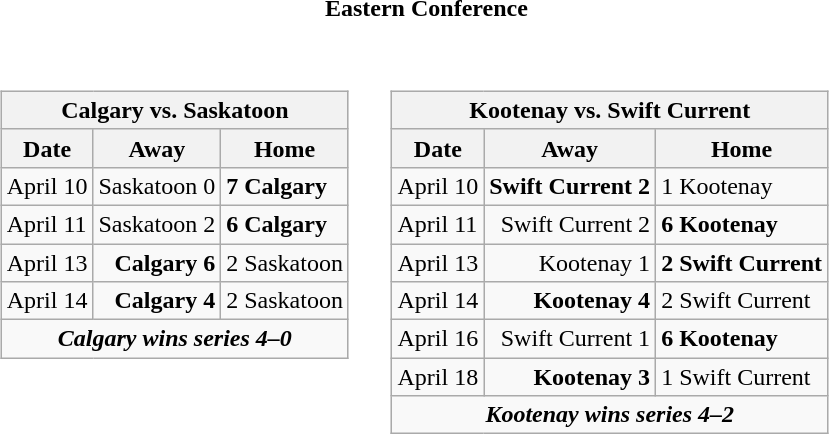<table cellspacing="10">
<tr>
<th colspan="2">Eastern Conference</th>
</tr>
<tr>
<td valign="top"><br><table class="wikitable">
<tr>
<th bgcolor="#DDDDDD" colspan="4">Calgary vs. Saskatoon</th>
</tr>
<tr>
<th>Date</th>
<th>Away</th>
<th>Home</th>
</tr>
<tr>
<td>April 10</td>
<td align="right">Saskatoon 0</td>
<td><strong>7 Calgary</strong></td>
</tr>
<tr>
<td>April 11</td>
<td align="right">Saskatoon 2</td>
<td><strong>6 Calgary</strong></td>
</tr>
<tr>
<td>April 13</td>
<td align="right"><strong>Calgary 6</strong></td>
<td>2 Saskatoon</td>
</tr>
<tr>
<td>April 14</td>
<td align="right"><strong>Calgary 4</strong></td>
<td>2 Saskatoon</td>
</tr>
<tr align="center">
<td colspan="4"><strong><em>Calgary wins series 4–0</em></strong></td>
</tr>
</table>
</td>
<td valign="top"><br><table class="wikitable">
<tr>
<th bgcolor="#DDDDDD" colspan="4">Kootenay vs. Swift Current</th>
</tr>
<tr>
<th>Date</th>
<th>Away</th>
<th>Home</th>
</tr>
<tr>
<td>April 10</td>
<td align="right"><strong>Swift Current 2</strong></td>
<td>1 Kootenay</td>
</tr>
<tr>
<td>April 11</td>
<td align="right">Swift Current 2</td>
<td><strong>6 Kootenay</strong></td>
</tr>
<tr>
<td>April 13</td>
<td align="right">Kootenay 1</td>
<td><strong>2 Swift Current</strong></td>
</tr>
<tr>
<td>April 14</td>
<td align="right"><strong>Kootenay 4</strong></td>
<td>2 Swift Current</td>
</tr>
<tr>
<td>April 16</td>
<td align="right">Swift Current 1</td>
<td><strong>6 Kootenay</strong></td>
</tr>
<tr>
<td>April 18</td>
<td align="right"><strong>Kootenay 3</strong></td>
<td>1 Swift Current</td>
</tr>
<tr align="center">
<td colspan="4"><strong><em>Kootenay wins series 4–2</em></strong></td>
</tr>
</table>
</td>
</tr>
</table>
